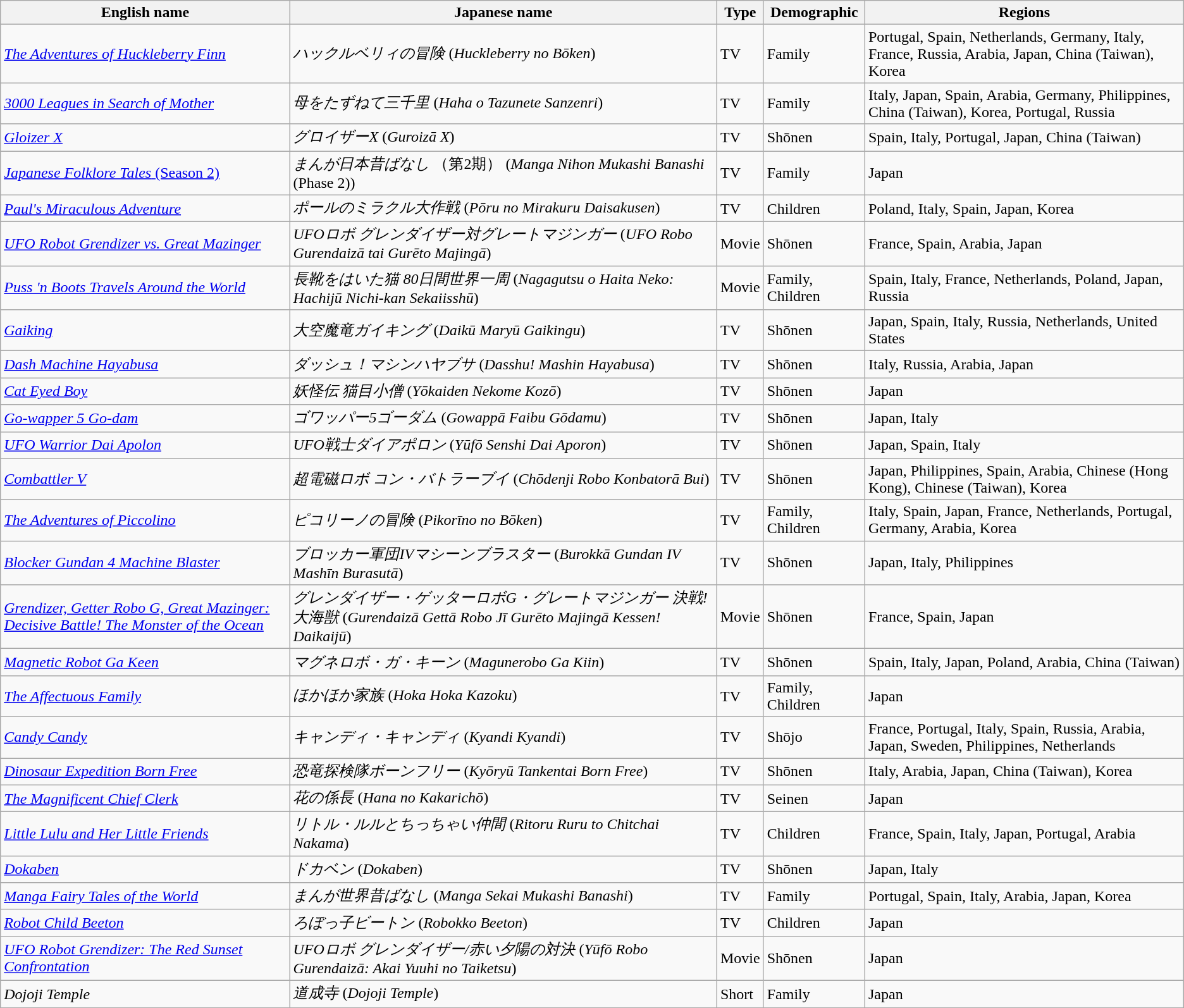<table class="wikitable sortable" border="1">
<tr>
<th>English name</th>
<th>Japanese name</th>
<th>Type</th>
<th>Demographic</th>
<th>Regions</th>
</tr>
<tr>
<td><em><a href='#'>The Adventures of Huckleberry Finn</a></em></td>
<td><em>ハックルベリィの冒険</em> (<em>Huckleberry no Bōken</em>)</td>
<td>TV</td>
<td>Family</td>
<td>Portugal, Spain, Netherlands, Germany, Italy, France, Russia, Arabia, Japan, China (Taiwan), Korea</td>
</tr>
<tr>
<td><em><a href='#'>3000 Leagues in Search of Mother</a></em></td>
<td><em>母をたずねて三千里</em> (<em>Haha o Tazunete Sanzenri</em>)</td>
<td>TV</td>
<td>Family</td>
<td>Italy, Japan, Spain, Arabia, Germany, Philippines, China (Taiwan), Korea, Portugal, Russia</td>
</tr>
<tr>
<td><em><a href='#'>Gloizer X</a></em></td>
<td><em>グロイザーX</em> (<em>Guroizā X</em>)</td>
<td>TV</td>
<td>Shōnen</td>
<td>Spain, Italy, Portugal, Japan, China (Taiwan)</td>
</tr>
<tr>
<td><a href='#'><em>Japanese Folklore Tales</em> (Season 2)</a></td>
<td><em>まんが日本昔ばなし</em> （第2期） (<em>Manga Nihon Mukashi Banashi</em> (Phase 2))</td>
<td>TV</td>
<td>Family</td>
<td>Japan</td>
</tr>
<tr>
<td><em><a href='#'>Paul's Miraculous Adventure</a></em></td>
<td><em>ポールのミラクル大作戦</em> (<em>Pōru no Mirakuru Daisakusen</em>)</td>
<td>TV</td>
<td>Children</td>
<td>Poland, Italy, Spain, Japan, Korea</td>
</tr>
<tr>
<td><em><a href='#'>UFO Robot Grendizer vs. Great Mazinger</a></em></td>
<td><em>UFOロボ グレンダイザー対グレートマジンガー</em> (<em>UFO Robo Gurendaizā tai Gurēto Majingā</em>)</td>
<td>Movie</td>
<td>Shōnen</td>
<td>France, Spain, Arabia, Japan</td>
</tr>
<tr>
<td><em><a href='#'>Puss 'n Boots Travels Around the World</a></em></td>
<td><em>長靴をはいた猫 80日間世界一周</em> (<em>Nagagutsu o Haita Neko: Hachijū Nichi-kan Sekaiisshū</em>)</td>
<td>Movie</td>
<td>Family, Children</td>
<td>Spain, Italy, France, Netherlands, Poland, Japan, Russia</td>
</tr>
<tr>
<td><em><a href='#'>Gaiking</a></em></td>
<td><em>大空魔竜ガイキング</em> (<em>Daikū Maryū Gaikingu</em>)</td>
<td>TV</td>
<td>Shōnen</td>
<td>Japan, Spain, Italy, Russia, Netherlands, United States</td>
</tr>
<tr>
<td><em><a href='#'>Dash Machine Hayabusa</a></em></td>
<td><em>ダッシュ！マシンハヤブサ</em> (<em>Dasshu! Mashin Hayabusa</em>)</td>
<td>TV</td>
<td>Shōnen</td>
<td>Italy, Russia, Arabia, Japan</td>
</tr>
<tr>
<td><em><a href='#'>Cat Eyed Boy</a></em></td>
<td><em>妖怪伝 猫目小僧</em> (<em>Yōkaiden Nekome Kozō</em>)</td>
<td>TV</td>
<td>Shōnen</td>
<td>Japan</td>
</tr>
<tr>
<td><em><a href='#'>Go-wapper 5 Go-dam</a></em></td>
<td><em>ゴワッパー5ゴーダム</em> (<em>Gowappā Faibu Gōdamu</em>)</td>
<td>TV</td>
<td>Shōnen</td>
<td>Japan, Italy</td>
</tr>
<tr>
<td><em><a href='#'>UFO Warrior Dai Apolon</a></em></td>
<td><em>UFO戦士ダイアポロン</em> (<em>Yūfō Senshi Dai Aporon</em>)</td>
<td>TV</td>
<td>Shōnen</td>
<td>Japan, Spain, Italy</td>
</tr>
<tr>
<td><em><a href='#'>Combattler V</a></em></td>
<td><em>超電磁ロボ コン・バトラーブイ</em> (<em>Chōdenji Robo Konbatorā Bui</em>)</td>
<td>TV</td>
<td>Shōnen</td>
<td>Japan, Philippines, Spain, Arabia, Chinese (Hong Kong), Chinese (Taiwan), Korea</td>
</tr>
<tr>
<td><em><a href='#'>The Adventures of Piccolino</a></em></td>
<td><em>ピコリーノの冒険</em> (<em>Pikorīno no Bōken</em>)</td>
<td>TV</td>
<td>Family, Children</td>
<td>Italy, Spain, Japan, France, Netherlands, Portugal, Germany, Arabia, Korea</td>
</tr>
<tr>
<td><em><a href='#'>Blocker Gundan 4 Machine Blaster</a></em></td>
<td><em>ブロッカー軍団IVマシーンブラスター</em> (<em>Burokkā Gundan IV Mashīn Burasutā</em>)</td>
<td>TV</td>
<td>Shōnen</td>
<td>Japan, Italy, Philippines</td>
</tr>
<tr>
<td><em><a href='#'>Grendizer, Getter Robo G, Great Mazinger: Decisive Battle! The Monster of the Ocean</a></em></td>
<td><em>グレンダイザー・ゲッターロボG・グレートマジンガー 決戦!大海獣</em> (<em>Gurendaizā Gettā Robo Jī Gurēto Majingā Kessen! Daikaijū</em>)</td>
<td>Movie</td>
<td>Shōnen</td>
<td>France, Spain, Japan</td>
</tr>
<tr>
<td><em><a href='#'>Magnetic Robot Ga Keen</a></em></td>
<td><em>マグネロボ・ガ・キーン</em> (<em>Magunerobo Ga Kiin</em>)</td>
<td>TV</td>
<td>Shōnen</td>
<td>Spain, Italy, Japan, Poland, Arabia, China (Taiwan)</td>
</tr>
<tr>
<td><em><a href='#'>The Affectuous Family</a></em></td>
<td><em>ほかほか家族</em> (<em>Hoka Hoka Kazoku</em>)</td>
<td>TV</td>
<td>Family, Children</td>
<td>Japan</td>
</tr>
<tr>
<td><em><a href='#'>Candy Candy</a></em></td>
<td><em>キャンディ・キャンディ</em> (<em>Kyandi Kyandi</em>)</td>
<td>TV</td>
<td>Shōjo</td>
<td>France, Portugal, Italy, Spain, Russia, Arabia, Japan, Sweden, Philippines, Netherlands</td>
</tr>
<tr>
<td><em><a href='#'>Dinosaur Expedition Born Free</a></em></td>
<td><em>恐竜探検隊ボーンフリー</em> (<em>Kyōryū Tankentai Born Free</em>)</td>
<td>TV</td>
<td>Shōnen</td>
<td>Italy, Arabia, Japan, China (Taiwan), Korea</td>
</tr>
<tr>
<td><em><a href='#'>The Magnificent Chief Clerk</a></em></td>
<td><em>花の係長</em> (<em>Hana no Kakarichō</em>)</td>
<td>TV</td>
<td>Seinen</td>
<td>Japan</td>
</tr>
<tr>
<td><em><a href='#'>Little Lulu and Her Little Friends</a></em></td>
<td><em>リトル・ルルとちっちゃい仲間</em> (<em>Ritoru Ruru to Chitchai Nakama</em>)</td>
<td>TV</td>
<td>Children</td>
<td>France, Spain, Italy, Japan, Portugal, Arabia</td>
</tr>
<tr>
<td><em><a href='#'>Dokaben</a></em></td>
<td><em>ドカベン</em> (<em>Dokaben</em>)</td>
<td>TV</td>
<td>Shōnen</td>
<td>Japan, Italy</td>
</tr>
<tr>
<td><em><a href='#'>Manga Fairy Tales of the World</a></em></td>
<td><em>まんが世界昔ばなし</em> (<em>Manga Sekai Mukashi Banashi</em>)</td>
<td>TV</td>
<td>Family</td>
<td>Portugal, Spain, Italy, Arabia, Japan, Korea</td>
</tr>
<tr>
<td><em><a href='#'>Robot Child Beeton</a></em></td>
<td><em>ろぼっ子ビートン</em> (<em>Robokko Beeton</em>)</td>
<td>TV</td>
<td>Children</td>
<td>Japan</td>
</tr>
<tr>
<td><em><a href='#'>UFO Robot Grendizer: The Red Sunset Confrontation</a></em></td>
<td><em>UFOロボ グレンダイザー/赤い夕陽の対決</em> (<em>Yūfō Robo Gurendaizā: Akai Yuuhi no Taiketsu</em>)</td>
<td>Movie</td>
<td>Shōnen</td>
<td>Japan</td>
</tr>
<tr>
<td><em>Dojoji Temple</em></td>
<td><em>道成寺</em> (<em>Dojoji Temple</em>)</td>
<td>Short</td>
<td>Family</td>
<td>Japan</td>
</tr>
<tr>
</tr>
</table>
